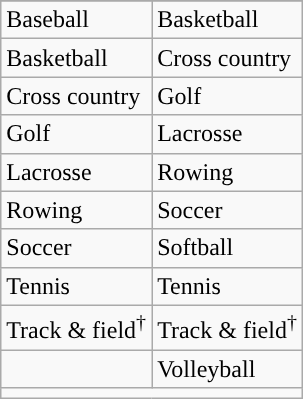<table class="wikitable" style=" ">
<tr>
</tr>
<tr>
<td>Baseball</td>
<td>Basketball</td>
</tr>
<tr>
<td>Basketball</td>
<td>Cross country</td>
</tr>
<tr>
<td>Cross country</td>
<td>Golf</td>
</tr>
<tr>
<td>Golf</td>
<td>Lacrosse</td>
</tr>
<tr>
<td>Lacrosse</td>
<td>Rowing</td>
</tr>
<tr>
<td>Rowing</td>
<td>Soccer</td>
</tr>
<tr>
<td>Soccer</td>
<td>Softball</td>
</tr>
<tr>
<td>Tennis</td>
<td>Tennis</td>
</tr>
<tr>
<td>Track & field<sup>†</sup></td>
<td>Track & field<sup>†</sup></td>
</tr>
<tr>
<td></td>
<td>Volleyball</td>
</tr>
<tr>
<td colspan="2"></td>
</tr>
</table>
